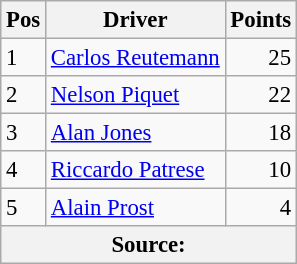<table class="wikitable" style="font-size: 95%;">
<tr>
<th>Pos</th>
<th>Driver</th>
<th>Points</th>
</tr>
<tr>
<td>1</td>
<td> <a href='#'>Carlos Reutemann</a></td>
<td align="right">25</td>
</tr>
<tr>
<td>2</td>
<td> <a href='#'>Nelson Piquet</a></td>
<td align="right">22</td>
</tr>
<tr>
<td>3</td>
<td> <a href='#'>Alan Jones</a></td>
<td align="right">18</td>
</tr>
<tr>
<td>4</td>
<td> <a href='#'>Riccardo Patrese</a></td>
<td align="right">10</td>
</tr>
<tr>
<td>5</td>
<td> <a href='#'>Alain Prost</a></td>
<td align="right">4</td>
</tr>
<tr>
<th colspan=4>Source: </th>
</tr>
</table>
